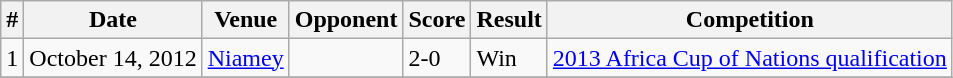<table class="wikitable">
<tr>
<th>#</th>
<th>Date</th>
<th>Venue</th>
<th>Opponent</th>
<th>Score</th>
<th>Result</th>
<th>Competition</th>
</tr>
<tr>
<td>1</td>
<td>October 14, 2012</td>
<td><a href='#'>Niamey</a></td>
<td></td>
<td>2-0</td>
<td>Win</td>
<td><a href='#'>2013 Africa Cup of Nations qualification</a></td>
</tr>
<tr>
</tr>
</table>
